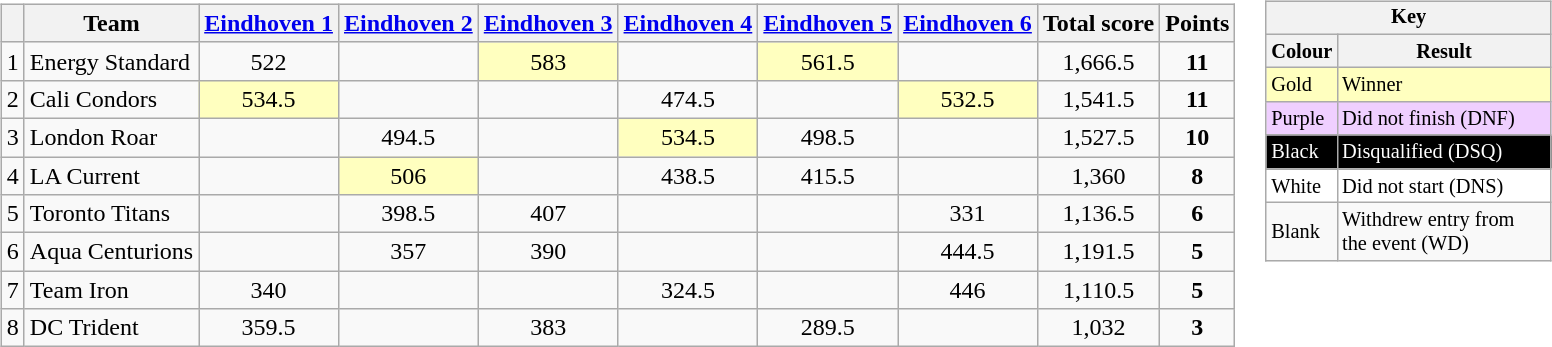<table>
<tr>
<td><br><table class="wikitable" style="text-align:center;">
<tr>
<th></th>
<th>Team</th>
<th><a href='#'>Eindhoven 1</a><br></th>
<th><a href='#'>Eindhoven 2</a><br></th>
<th><a href='#'>Eindhoven 3</a><br></th>
<th><a href='#'>Eindhoven 4</a><br></th>
<th><a href='#'>Eindhoven 5</a><br></th>
<th><a href='#'>Eindhoven 6</a><br></th>
<th>Total score</th>
<th>Points</th>
</tr>
<tr>
<td>1</td>
<td style="text-align:left;"> Energy Standard</td>
<td>522</td>
<td></td>
<td style="background-color:#ffffbf;">583</td>
<td></td>
<td style="background-color:#ffffbf;">561.5</td>
<td></td>
<td>1,666.5</td>
<td><strong>11</strong></td>
</tr>
<tr>
<td>2</td>
<td style="text-align:left;"> Cali Condors</td>
<td style="background-color:#ffffbf;">534.5</td>
<td></td>
<td></td>
<td>474.5</td>
<td></td>
<td style="background-color:#ffffbf;">532.5</td>
<td>1,541.5</td>
<td><strong>11</strong></td>
</tr>
<tr>
<td>3</td>
<td style="text-align:left;"> London Roar</td>
<td></td>
<td>494.5</td>
<td></td>
<td style="background-color:#ffffbf;">534.5</td>
<td>498.5</td>
<td></td>
<td>1,527.5</td>
<td><strong>10</strong></td>
</tr>
<tr>
<td>4</td>
<td style="text-align:left;"> LA Current</td>
<td></td>
<td style="background-color:#ffffbf;">506</td>
<td></td>
<td>438.5</td>
<td>415.5</td>
<td></td>
<td>1,360</td>
<td><strong>8</strong></td>
</tr>
<tr>
<td>5</td>
<td style="text-align:left;"> Toronto Titans</td>
<td></td>
<td>398.5</td>
<td>407</td>
<td></td>
<td></td>
<td>331</td>
<td>1,136.5</td>
<td><strong>6</strong></td>
</tr>
<tr>
<td>6</td>
<td style="text-align:left;"> Aqua Centurions</td>
<td></td>
<td>357</td>
<td>390</td>
<td></td>
<td></td>
<td>444.5</td>
<td>1,191.5</td>
<td><strong>5</strong></td>
</tr>
<tr>
<td>7</td>
<td style="text-align:left;"> Team Iron</td>
<td>340</td>
<td></td>
<td></td>
<td>324.5</td>
<td></td>
<td>446</td>
<td>1,110.5</td>
<td><strong>5</strong></td>
</tr>
<tr>
<td>8</td>
<td style="text-align:left;"> DC Trident</td>
<td>359.5</td>
<td></td>
<td>383</td>
<td></td>
<td>289.5</td>
<td></td>
<td>1,032</td>
<td><strong>3</strong></td>
</tr>
</table>
</td>
<td valign=top><br><table class="wikitable collapsible" style="font-size: 85%">
<tr>
<th colspan="2">Key</th>
</tr>
<tr>
<th>Colour</th>
<th style="min-width: 10em">Result</th>
</tr>
<tr>
<td style="background-color:#ffffbf;">Gold</td>
<td style="background-color:#ffffbf;">Winner</td>
</tr>
<tr>
<td style="background-color:#efcfff;">Purple</td>
<td style="background-color:#efcfff;">Did not finish (DNF)</td>
</tr>
<tr>
<td style="background-color:#000000;color:white">Black</td>
<td style="background-color:#000000;color:white">Disqualified (DSQ)</td>
</tr>
<tr>
<td style="background-color:#ffffff;">White</td>
<td style="background-color:#ffffff;">Did not start (DNS)</td>
</tr>
<tr>
<td>Blank</td>
<td>Withdrew entry from<br>the event (WD)</td>
</tr>
</table>
</td>
</tr>
</table>
